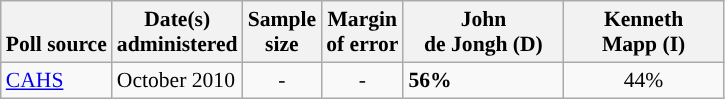<table class="wikitable" style="font-size:90%">
<tr valign=bottom>
<th>Poll source</th>
<th>Date(s)<br>administered</th>
<th>Sample<br>size</th>
<th>Margin<br>of error</th>
<th style="width:100px;">John<br>de Jongh (D)</th>
<th style="width:100px;">Kenneth<br>Mapp (I)</th>
</tr>
<tr>
<td><a href='#'>CAHS</a></td>
<td>October 2010</td>
<td rowspan=2 align=center>-</td>
<td rowspan=2 align=center>-</td>
<td><strong>56%</strong></td>
<td align=center>44%</td>
</tr>
</table>
